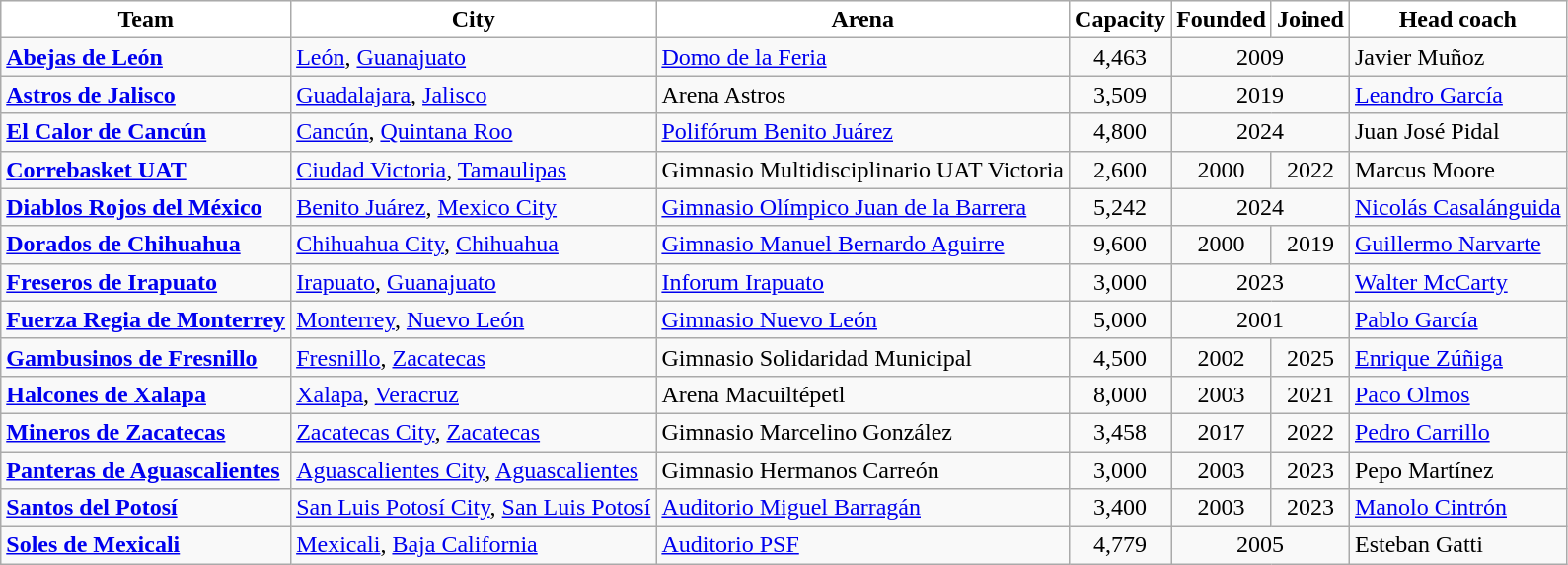<table class="wikitable sortable">
<tr>
<th style=background:white scope="col">Team</th>
<th style=background:white scope="col">City</th>
<th style=background:white scope="col">Arena</th>
<th style=background:white scope="col">Capacity</th>
<th style=background:white scope="col">Founded</th>
<th style=background:white scope="col">Joined</th>
<th style=background:white scope="col">Head coach</th>
</tr>
<tr>
<td><strong><a href='#'>Abejas de León</a></strong></td>
<td><a href='#'>León</a>, <a href='#'>Guanajuato</a></td>
<td><a href='#'>Domo de la Feria</a></td>
<td align="center">4,463</td>
<td colspan="2" style="text-align:center;">2009</td>
<td> Javier Muñoz</td>
</tr>
<tr>
<td><strong><a href='#'>Astros de Jalisco</a></strong></td>
<td><a href='#'>Guadalajara</a>, <a href='#'>Jalisco</a></td>
<td>Arena Astros</td>
<td align="center">3,509</td>
<td colspan="2" style="text-align:center;">2019</td>
<td> <a href='#'>Leandro García</a></td>
</tr>
<tr>
<td><strong><a href='#'>El Calor de Cancún</a></strong></td>
<td><a href='#'>Cancún</a>, <a href='#'>Quintana Roo</a></td>
<td><a href='#'>Polifórum Benito Juárez</a></td>
<td align="center">4,800</td>
<td colspan="2" style="text-align:center;">2024</td>
<td> Juan José Pidal</td>
</tr>
<tr>
<td><strong><a href='#'>Correbasket UAT</a></strong></td>
<td><a href='#'>Ciudad Victoria</a>, <a href='#'>Tamaulipas</a></td>
<td>Gimnasio Multidisciplinario UAT Victoria</td>
<td align="center">2,600</td>
<td align="center">2000</td>
<td align="center">2022</td>
<td> Marcus Moore</td>
</tr>
<tr>
<td><strong><a href='#'>Diablos Rojos del México</a></strong></td>
<td><a href='#'>Benito Juárez</a>, <a href='#'>Mexico City</a></td>
<td><a href='#'>Gimnasio Olímpico Juan de la Barrera</a></td>
<td align="center">5,242</td>
<td colspan="2" style="text-align:center;">2024</td>
<td> <a href='#'>Nicolás Casalánguida</a></td>
</tr>
<tr>
<td><strong><a href='#'>Dorados de Chihuahua</a></strong></td>
<td><a href='#'>Chihuahua City</a>, <a href='#'>Chihuahua</a></td>
<td><a href='#'>Gimnasio Manuel Bernardo Aguirre</a></td>
<td align="center">9,600</td>
<td align="center">2000</td>
<td align="center">2019</td>
<td> <a href='#'>Guillermo Narvarte</a></td>
</tr>
<tr>
<td><strong><a href='#'>Freseros de Irapuato</a></strong></td>
<td><a href='#'>Irapuato</a>, <a href='#'>Guanajuato</a></td>
<td><a href='#'>Inforum Irapuato</a></td>
<td align="center">3,000</td>
<td colspan="2" style="text-align:center;">2023</td>
<td> <a href='#'>Walter McCarty</a></td>
</tr>
<tr>
<td><strong><a href='#'>Fuerza Regia de Monterrey</a></strong></td>
<td><a href='#'>Monterrey</a>, <a href='#'>Nuevo León</a></td>
<td><a href='#'>Gimnasio Nuevo León</a></td>
<td align="center">5,000</td>
<td colspan="2" style="text-align:center;">2001</td>
<td> <a href='#'>Pablo García</a></td>
</tr>
<tr>
<td><strong><a href='#'>Gambusinos de Fresnillo</a></strong></td>
<td><a href='#'>Fresnillo</a>, <a href='#'>Zacatecas</a></td>
<td>Gimnasio Solidaridad Municipal</td>
<td align="center">4,500</td>
<td align="center">2002</td>
<td align="center">2025</td>
<td> <a href='#'>Enrique Zúñiga</a></td>
</tr>
<tr>
<td><strong><a href='#'>Halcones de Xalapa</a></strong></td>
<td><a href='#'>Xalapa</a>, <a href='#'>Veracruz</a></td>
<td>Arena Macuiltépetl</td>
<td align="center">8,000</td>
<td align="center">2003</td>
<td align="center">2021</td>
<td> <a href='#'>Paco Olmos</a></td>
</tr>
<tr>
<td><strong><a href='#'>Mineros de Zacatecas</a></strong></td>
<td><a href='#'>Zacatecas City</a>, <a href='#'>Zacatecas</a></td>
<td>Gimnasio Marcelino González</td>
<td align="center">3,458</td>
<td align="center">2017</td>
<td align="center">2022</td>
<td> <a href='#'>Pedro Carrillo</a></td>
</tr>
<tr>
<td><strong><a href='#'>Panteras de Aguascalientes</a></strong></td>
<td><a href='#'>Aguascalientes City</a>, <a href='#'>Aguascalientes</a></td>
<td>Gimnasio Hermanos Carreón</td>
<td align="center">3,000</td>
<td align="center">2003</td>
<td align="center">2023</td>
<td> Pepo Martínez</td>
</tr>
<tr>
<td><strong><a href='#'>Santos del Potosí</a></strong></td>
<td><a href='#'>San Luis Potosí City</a>, <a href='#'>San Luis Potosí</a></td>
<td><a href='#'>Auditorio Miguel Barragán</a></td>
<td align="center">3,400</td>
<td align="center">2003</td>
<td align="center">2023</td>
<td> <a href='#'>Manolo Cintrón</a></td>
</tr>
<tr>
<td><strong><a href='#'>Soles de Mexicali</a></strong></td>
<td><a href='#'>Mexicali</a>, <a href='#'>Baja California</a></td>
<td><a href='#'>Auditorio PSF</a></td>
<td align="center">4,779</td>
<td colspan="2" style="text-align:center;">2005</td>
<td> Esteban Gatti</td>
</tr>
</table>
